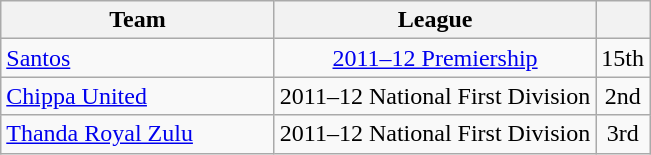<table class="wikitable" style="text-align: center;">
<tr>
<th width="175">Team</th>
<th width"175">League</th>
<th width="20"></th>
</tr>
<tr>
<td align="left"><a href='#'>Santos</a></td>
<td><a href='#'>2011–12 Premiership</a></td>
<td>15th</td>
</tr>
<tr>
<td align="left"><a href='#'>Chippa United</a></td>
<td>2011–12 National First Division</td>
<td>2nd</td>
</tr>
<tr>
<td align="left"><a href='#'>Thanda Royal Zulu</a></td>
<td>2011–12 National First Division</td>
<td>3rd</td>
</tr>
</table>
